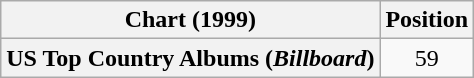<table class="wikitable plainrowheaders" style="text-align:center">
<tr>
<th scope="col">Chart (1999)</th>
<th scope="col">Position</th>
</tr>
<tr>
<th scope="row">US Top Country Albums (<em>Billboard</em>)</th>
<td>59</td>
</tr>
</table>
